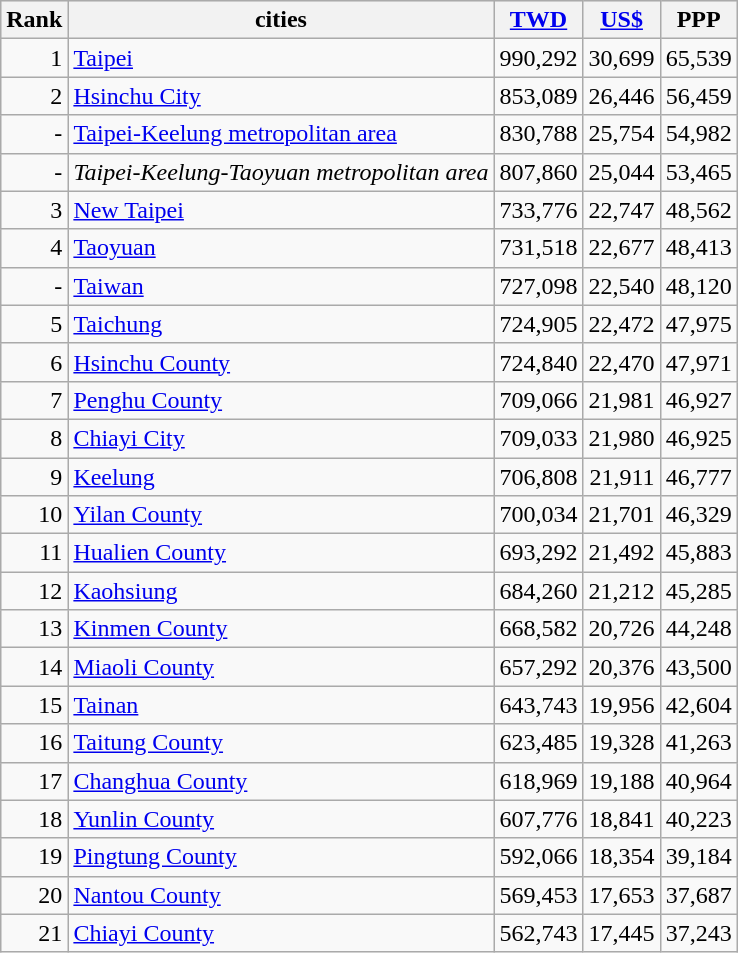<table class="sortable wikitable">
<tr align=center bgcolor=#E6E6E6>
<th>Rank</th>
<th>cities</th>
<th><a href='#'>TWD</a></th>
<th><a href='#'>US$</a></th>
<th>PPP</th>
</tr>
<tr align=right>
<td>1</td>
<td align=left><a href='#'>Taipei</a></td>
<td>990,292</td>
<td>30,699</td>
<td>65,539</td>
</tr>
<tr align=right>
<td>2</td>
<td align=left><a href='#'>Hsinchu City</a></td>
<td>853,089</td>
<td>26,446</td>
<td>56,459</td>
</tr>
<tr align=right>
<td>-</td>
<td align=left><a href='#'>Taipei-Keelung metropolitan area</a></td>
<td>830,788</td>
<td>25,754</td>
<td>54,982</td>
</tr>
<tr align=right>
<td>-</td>
<td align=left><em>Taipei-Keelung-Taoyuan metropolitan area</em></td>
<td>807,860</td>
<td>25,044</td>
<td>53,465</td>
</tr>
<tr align=right>
<td>3</td>
<td align=left><a href='#'>New Taipei</a></td>
<td>733,776</td>
<td>22,747</td>
<td>48,562</td>
</tr>
<tr align=right>
<td>4</td>
<td align=left><a href='#'>Taoyuan</a></td>
<td>731,518</td>
<td>22,677</td>
<td>48,413</td>
</tr>
<tr align=right>
<td>-</td>
<td align=left><a href='#'>Taiwan</a></td>
<td>727,098</td>
<td>22,540</td>
<td>48,120</td>
</tr>
<tr align=right>
<td>5</td>
<td align=left><a href='#'>Taichung</a></td>
<td>724,905</td>
<td>22,472</td>
<td>47,975</td>
</tr>
<tr align=right>
<td>6</td>
<td align=left><a href='#'>Hsinchu County</a></td>
<td>724,840</td>
<td>22,470</td>
<td>47,971</td>
</tr>
<tr align=right>
<td>7</td>
<td align=left><a href='#'>Penghu County</a></td>
<td>709,066</td>
<td>21,981</td>
<td>46,927</td>
</tr>
<tr align=right>
<td>8</td>
<td align=left><a href='#'>Chiayi City</a></td>
<td>709,033</td>
<td>21,980</td>
<td>46,925</td>
</tr>
<tr align=right>
<td>9</td>
<td align=left><a href='#'>Keelung</a></td>
<td>706,808</td>
<td>21,911</td>
<td>46,777</td>
</tr>
<tr align=right>
<td>10</td>
<td align=left><a href='#'>Yilan County</a></td>
<td>700,034</td>
<td>21,701</td>
<td>46,329</td>
</tr>
<tr align=right>
<td>11</td>
<td align=left><a href='#'>Hualien County</a></td>
<td>693,292</td>
<td>21,492</td>
<td>45,883</td>
</tr>
<tr align=right>
<td>12</td>
<td align=left><a href='#'>Kaohsiung</a></td>
<td>684,260</td>
<td>21,212</td>
<td>45,285</td>
</tr>
<tr align=right>
<td>13</td>
<td align=left><a href='#'>Kinmen County</a></td>
<td>668,582</td>
<td>20,726</td>
<td>44,248</td>
</tr>
<tr align=right>
<td>14</td>
<td align=left><a href='#'>Miaoli County</a></td>
<td>657,292</td>
<td>20,376</td>
<td>43,500</td>
</tr>
<tr align=right>
<td>15</td>
<td align=left><a href='#'>Tainan</a></td>
<td>643,743</td>
<td>19,956</td>
<td>42,604</td>
</tr>
<tr align=right>
<td>16</td>
<td align=left><a href='#'>Taitung County</a></td>
<td>623,485</td>
<td>19,328</td>
<td>41,263</td>
</tr>
<tr align=right>
<td>17</td>
<td align=left><a href='#'>Changhua County</a></td>
<td>618,969</td>
<td>19,188</td>
<td>40,964</td>
</tr>
<tr align=right>
<td>18</td>
<td align=left><a href='#'>Yunlin County</a></td>
<td>607,776</td>
<td>18,841</td>
<td>40,223</td>
</tr>
<tr align=right>
<td>19</td>
<td align=left><a href='#'>Pingtung County</a></td>
<td>592,066</td>
<td>18,354</td>
<td>39,184</td>
</tr>
<tr align=right>
<td>20</td>
<td align=left><a href='#'>Nantou County</a></td>
<td>569,453</td>
<td>17,653</td>
<td>37,687</td>
</tr>
<tr align=right>
<td>21</td>
<td align=left><a href='#'>Chiayi County</a></td>
<td>562,743</td>
<td>17,445</td>
<td>37,243</td>
</tr>
</table>
